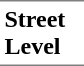<table border=0 cellspacing=0 cellpadding=3>
<tr>
<td style="border-bottom:solid 1px gray;border-top:solid 1px gray;" width=50 valign=top><strong>Street Level</strong></td>
</tr>
</table>
